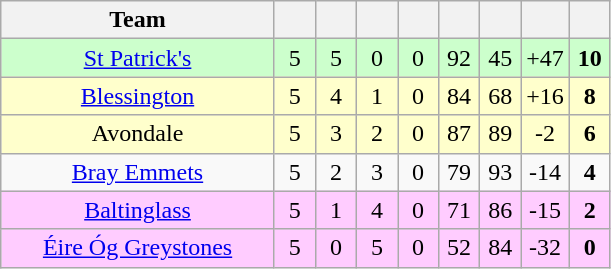<table class="wikitable" style="text-align:center">
<tr>
<th style="width:175px;">Team</th>
<th width="20"></th>
<th width="20"></th>
<th width="20"></th>
<th width="20"></th>
<th width="20"></th>
<th width="20"></th>
<th width="20"></th>
<th width="20"></th>
</tr>
<tr style="background:#cfc;">
<td><a href='#'>St Patrick's</a></td>
<td>5</td>
<td>5</td>
<td>0</td>
<td>0</td>
<td>92</td>
<td>45</td>
<td>+47</td>
<td><strong>10</strong></td>
</tr>
<tr style="background:#ffffcc;">
<td><a href='#'>Blessington</a></td>
<td>5</td>
<td>4</td>
<td>1</td>
<td>0</td>
<td>84</td>
<td>68</td>
<td>+16</td>
<td><strong>8</strong></td>
</tr>
<tr style="background:#ffffcc;">
<td>Avondale</td>
<td>5</td>
<td>3</td>
<td>2</td>
<td>0</td>
<td>87</td>
<td>89</td>
<td>-2</td>
<td><strong>6</strong></td>
</tr>
<tr>
<td><a href='#'>Bray Emmets</a></td>
<td>5</td>
<td>2</td>
<td>3</td>
<td>0</td>
<td>79</td>
<td>93</td>
<td>-14</td>
<td><strong>4</strong></td>
</tr>
<tr style="background:#fcf;">
<td><a href='#'>Baltinglass</a></td>
<td>5</td>
<td>1</td>
<td>4</td>
<td>0</td>
<td>71</td>
<td>86</td>
<td>-15</td>
<td><strong>2</strong></td>
</tr>
<tr style="background:#fcf;">
<td><a href='#'>Éire Óg Greystones</a></td>
<td>5</td>
<td>0</td>
<td>5</td>
<td>0</td>
<td>52</td>
<td>84</td>
<td>-32</td>
<td><strong>0</strong></td>
</tr>
</table>
